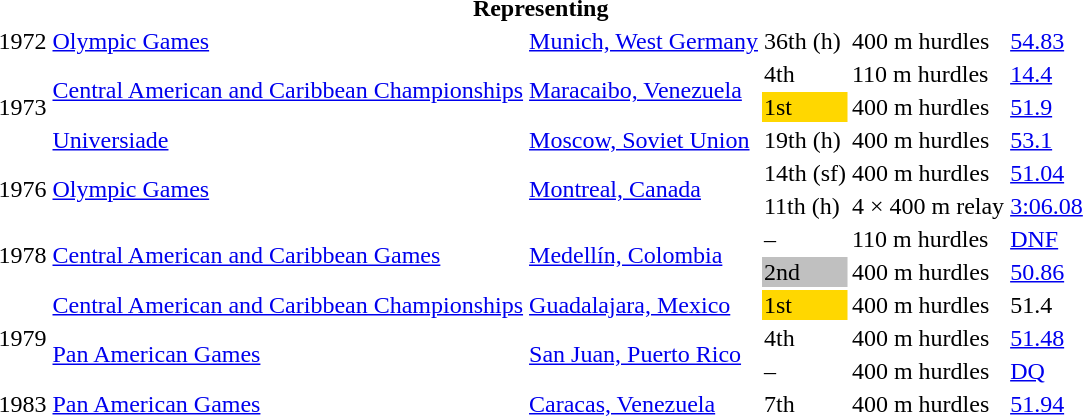<table>
<tr>
<th colspan="6">Representing </th>
</tr>
<tr>
<td>1972</td>
<td><a href='#'>Olympic Games</a></td>
<td><a href='#'>Munich, West Germany</a></td>
<td>36th (h)</td>
<td>400 m hurdles</td>
<td><a href='#'>54.83</a></td>
</tr>
<tr>
<td rowspan=3>1973</td>
<td rowspan=2><a href='#'>Central American and Caribbean Championships</a></td>
<td rowspan=2><a href='#'>Maracaibo, Venezuela</a></td>
<td>4th</td>
<td>110 m hurdles</td>
<td><a href='#'>14.4</a></td>
</tr>
<tr>
<td bgcolor=gold>1st</td>
<td>400 m hurdles</td>
<td><a href='#'>51.9</a></td>
</tr>
<tr>
<td><a href='#'>Universiade</a></td>
<td><a href='#'>Moscow, Soviet Union</a></td>
<td>19th (h)</td>
<td>400 m hurdles</td>
<td><a href='#'>53.1</a></td>
</tr>
<tr>
<td rowspan=2>1976</td>
<td rowspan=2><a href='#'>Olympic Games</a></td>
<td rowspan=2><a href='#'>Montreal, Canada</a></td>
<td>14th (sf)</td>
<td>400 m hurdles</td>
<td><a href='#'>51.04</a></td>
</tr>
<tr>
<td>11th (h)</td>
<td>4 × 400 m relay</td>
<td><a href='#'>3:06.08</a></td>
</tr>
<tr>
<td rowspan=2>1978</td>
<td rowspan=2><a href='#'>Central American and Caribbean Games</a></td>
<td rowspan=2><a href='#'>Medellín, Colombia</a></td>
<td>–</td>
<td>110 m hurdles</td>
<td><a href='#'>DNF</a></td>
</tr>
<tr>
<td bgcolor=silver>2nd</td>
<td>400 m hurdles</td>
<td><a href='#'>50.86</a></td>
</tr>
<tr>
<td rowspan=3>1979</td>
<td><a href='#'>Central American and Caribbean Championships</a></td>
<td><a href='#'>Guadalajara, Mexico</a></td>
<td bgcolor=gold>1st</td>
<td>400 m hurdles</td>
<td>51.4</td>
</tr>
<tr>
<td rowspan=2><a href='#'>Pan American Games</a></td>
<td rowspan=2><a href='#'>San Juan, Puerto Rico</a></td>
<td>4th</td>
<td>400 m hurdles</td>
<td><a href='#'>51.48</a></td>
</tr>
<tr>
<td>–</td>
<td>400 m hurdles</td>
<td><a href='#'>DQ</a></td>
</tr>
<tr>
<td>1983</td>
<td><a href='#'>Pan American Games</a></td>
<td><a href='#'>Caracas, Venezuela</a></td>
<td>7th</td>
<td>400 m hurdles</td>
<td><a href='#'>51.94</a></td>
</tr>
</table>
